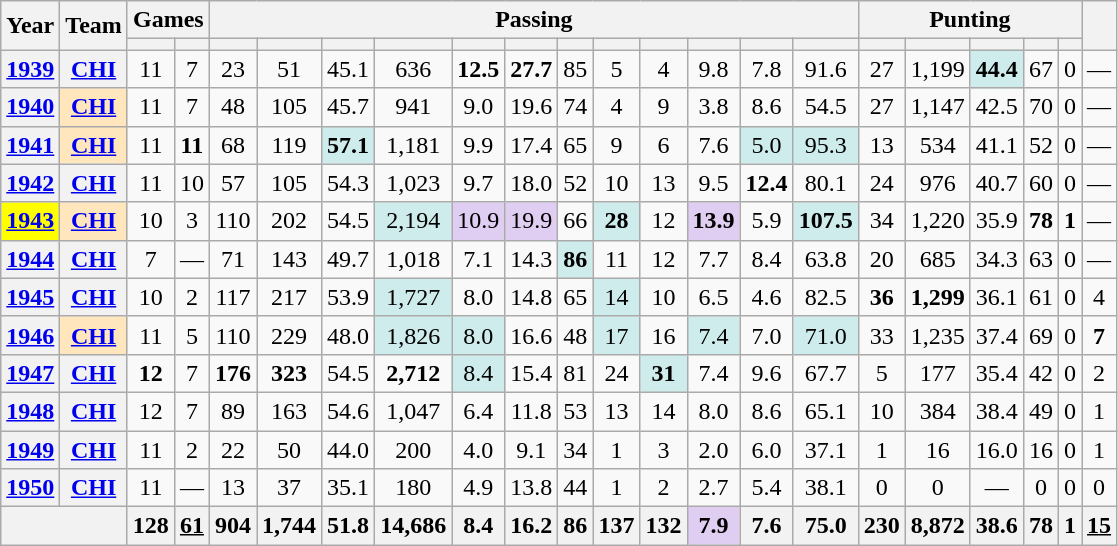<table class="wikitable" style="text-align: center;">
<tr>
<th rowspan="2">Year</th>
<th rowspan="2">Team</th>
<th colspan="2">Games</th>
<th colspan="12">Passing</th>
<th colspan="5">Punting</th>
<th rowspan="2"></th>
</tr>
<tr>
<th></th>
<th></th>
<th></th>
<th></th>
<th></th>
<th></th>
<th></th>
<th></th>
<th></th>
<th></th>
<th></th>
<th></th>
<th></th>
<th></th>
<th></th>
<th></th>
<th></th>
<th></th>
<th></th>
</tr>
<tr>
<th><a href='#'>1939</a></th>
<th><a href='#'>CHI</a></th>
<td>11</td>
<td>7</td>
<td>23</td>
<td>51</td>
<td>45.1</td>
<td>636</td>
<td><strong>12.5</strong></td>
<td><strong>27.7</strong></td>
<td>85</td>
<td>5</td>
<td>4</td>
<td>9.8</td>
<td>7.8</td>
<td>91.6</td>
<td>27</td>
<td>1,199</td>
<td style="background:#cfecec;"><strong>44.4</strong></td>
<td>67</td>
<td>0</td>
<td>—</td>
</tr>
<tr>
<th><a href='#'>1940</a></th>
<th style="background:#ffe6bd;"><a href='#'>CHI</a></th>
<td>11</td>
<td>7</td>
<td>48</td>
<td>105</td>
<td>45.7</td>
<td>941</td>
<td>9.0</td>
<td>19.6</td>
<td>74</td>
<td>4</td>
<td>9</td>
<td>3.8</td>
<td>8.6</td>
<td>54.5</td>
<td>27</td>
<td>1,147</td>
<td>42.5</td>
<td>70</td>
<td>0</td>
<td>—</td>
</tr>
<tr>
<th><a href='#'>1941</a></th>
<th style="background:#ffe6bd;"><a href='#'>CHI</a></th>
<td>11</td>
<td><strong>11</strong></td>
<td>68</td>
<td>119</td>
<td style="background:#cfecec;"><strong>57.1</strong></td>
<td>1,181</td>
<td>9.9</td>
<td>17.4</td>
<td>65</td>
<td>9</td>
<td>6</td>
<td>7.6</td>
<td style="background:#cfecec;">5.0</td>
<td style="background:#cfecec;">95.3</td>
<td>13</td>
<td>534</td>
<td>41.1</td>
<td>52</td>
<td>0</td>
<td>—</td>
</tr>
<tr>
<th><a href='#'>1942</a></th>
<th><a href='#'>CHI</a></th>
<td>11</td>
<td>10</td>
<td>57</td>
<td>105</td>
<td>54.3</td>
<td>1,023</td>
<td>9.7</td>
<td>18.0</td>
<td>52</td>
<td>10</td>
<td>13</td>
<td>9.5</td>
<td><strong>12.4</strong></td>
<td>80.1</td>
<td>24</td>
<td>976</td>
<td>40.7</td>
<td>60</td>
<td>0</td>
<td>—</td>
</tr>
<tr>
<th style="background:#ffff00;"><a href='#'>1943</a></th>
<th style="background:#ffe6bd;"><a href='#'>CHI</a></th>
<td>10</td>
<td>3</td>
<td>110</td>
<td>202</td>
<td>54.5</td>
<td style="background:#cfecec;">2,194</td>
<td style="background:#e0cef2;">10.9</td>
<td style="background:#e0cef2;">19.9</td>
<td>66</td>
<td style="background:#cfecec;"><strong>28</strong></td>
<td>12</td>
<td style="background:#e0cef2;"><strong>13.9</strong></td>
<td>5.9</td>
<td style="background:#cfecec;"><strong>107.5</strong></td>
<td>34</td>
<td>1,220</td>
<td>35.9</td>
<td><strong>78</strong></td>
<td><strong>1</strong></td>
<td>—</td>
</tr>
<tr>
<th><a href='#'>1944</a></th>
<th><a href='#'>CHI</a></th>
<td>7</td>
<td>—</td>
<td>71</td>
<td>143</td>
<td>49.7</td>
<td>1,018</td>
<td>7.1</td>
<td>14.3</td>
<td style="background:#cfecec;"><strong>86</strong></td>
<td>11</td>
<td>12</td>
<td>7.7</td>
<td>8.4</td>
<td>63.8</td>
<td>20</td>
<td>685</td>
<td>34.3</td>
<td>63</td>
<td>0</td>
<td>—</td>
</tr>
<tr>
<th><a href='#'>1945</a></th>
<th><a href='#'>CHI</a></th>
<td>10</td>
<td>2</td>
<td>117</td>
<td>217</td>
<td>53.9</td>
<td style="background:#cfecec;">1,727</td>
<td>8.0</td>
<td>14.8</td>
<td>65</td>
<td style="background:#cfecec;">14</td>
<td>10</td>
<td>6.5</td>
<td>4.6</td>
<td>82.5</td>
<td><strong>36</strong></td>
<td><strong>1,299</strong></td>
<td>36.1</td>
<td>61</td>
<td>0</td>
<td>4</td>
</tr>
<tr>
<th><a href='#'>1946</a></th>
<th style="background:#ffe6bd;"><a href='#'>CHI</a></th>
<td>11</td>
<td>5</td>
<td>110</td>
<td>229</td>
<td>48.0</td>
<td style="background:#cfecec;">1,826</td>
<td style="background:#cfecec;">8.0</td>
<td>16.6</td>
<td>48</td>
<td style="background:#cfecec;">17</td>
<td>16</td>
<td style="background:#cfecec;">7.4</td>
<td>7.0</td>
<td style="background:#cfecec;">71.0</td>
<td>33</td>
<td>1,235</td>
<td>37.4</td>
<td>69</td>
<td>0</td>
<td><strong>7</strong></td>
</tr>
<tr>
<th><a href='#'>1947</a></th>
<th><a href='#'>CHI</a></th>
<td><strong>12</strong></td>
<td>7</td>
<td><strong>176</strong></td>
<td><strong>323</strong></td>
<td>54.5</td>
<td><strong>2,712</strong></td>
<td style="background:#cfecec;">8.4</td>
<td>15.4</td>
<td>81</td>
<td>24</td>
<td style="background:#cfecec;"><strong>31</strong></td>
<td>7.4</td>
<td>9.6</td>
<td>67.7</td>
<td>5</td>
<td>177</td>
<td>35.4</td>
<td>42</td>
<td>0</td>
<td>2</td>
</tr>
<tr>
<th><a href='#'>1948</a></th>
<th><a href='#'>CHI</a></th>
<td>12</td>
<td>7</td>
<td>89</td>
<td>163</td>
<td>54.6</td>
<td>1,047</td>
<td>6.4</td>
<td>11.8</td>
<td>53</td>
<td>13</td>
<td>14</td>
<td>8.0</td>
<td>8.6</td>
<td>65.1</td>
<td>10</td>
<td>384</td>
<td>38.4</td>
<td>49</td>
<td>0</td>
<td>1</td>
</tr>
<tr>
<th><a href='#'>1949</a></th>
<th><a href='#'>CHI</a></th>
<td>11</td>
<td>2</td>
<td>22</td>
<td>50</td>
<td>44.0</td>
<td>200</td>
<td>4.0</td>
<td>9.1</td>
<td>34</td>
<td>1</td>
<td>3</td>
<td>2.0</td>
<td>6.0</td>
<td>37.1</td>
<td>1</td>
<td>16</td>
<td>16.0</td>
<td>16</td>
<td>0</td>
<td>1</td>
</tr>
<tr>
<th><a href='#'>1950</a></th>
<th><a href='#'>CHI</a></th>
<td>11</td>
<td>—</td>
<td>13</td>
<td>37</td>
<td>35.1</td>
<td>180</td>
<td>4.9</td>
<td>13.8</td>
<td>44</td>
<td>1</td>
<td>2</td>
<td>2.7</td>
<td>5.4</td>
<td>38.1</td>
<td>0</td>
<td>0</td>
<td>—</td>
<td>0</td>
<td>0</td>
<td>0</td>
</tr>
<tr>
<th colspan="2"></th>
<th>128</th>
<th><u>61</u></th>
<th>904</th>
<th>1,744</th>
<th>51.8</th>
<th>14,686</th>
<th>8.4</th>
<th>16.2</th>
<th>86</th>
<th>137</th>
<th>132</th>
<th style="background:#e0cef2;">7.9</th>
<th>7.6</th>
<th>75.0</th>
<th>230</th>
<th>8,872</th>
<th>38.6</th>
<th>78</th>
<th>1</th>
<th><u>15</u></th>
</tr>
</table>
